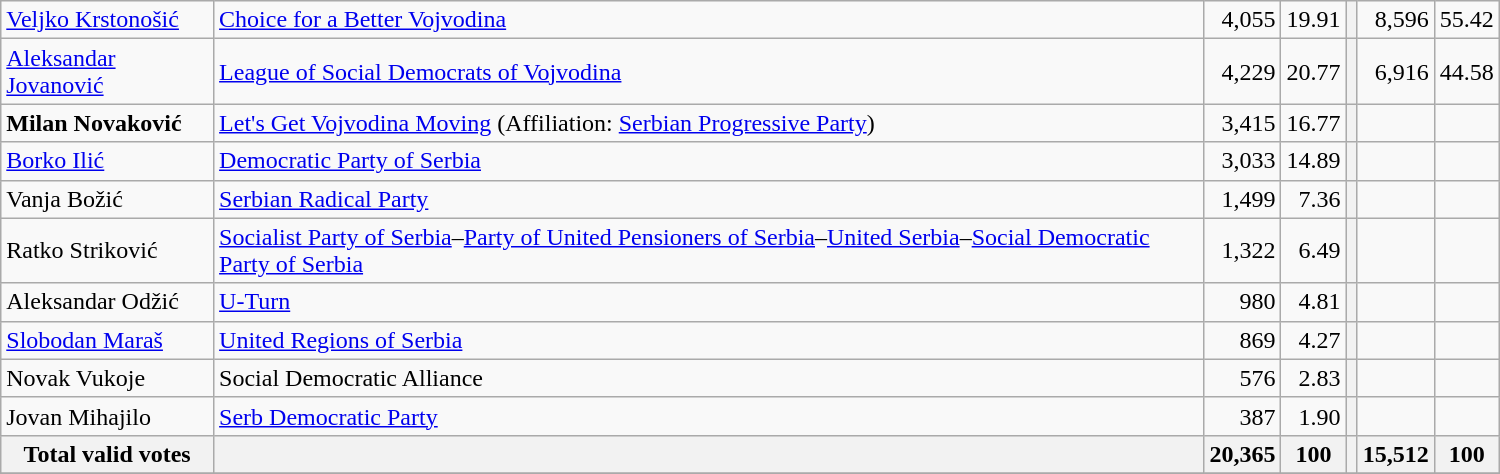<table style="width:1000px;" class="wikitable">
<tr>
<td align="left"><a href='#'>Veljko Krstonošić</a></td>
<td align="left"><a href='#'>Choice for a Better Vojvodina</a></td>
<td align="right">4,055</td>
<td align="right">19.91</td>
<th align="left"></th>
<td align="right">8,596</td>
<td align="right">55.42</td>
</tr>
<tr>
<td align="left"><a href='#'>Aleksandar Jovanović</a></td>
<td align="left"><a href='#'>League of Social Democrats of Vojvodina</a></td>
<td align="right">4,229</td>
<td align="right">20.77</td>
<th align="left"></th>
<td align="right">6,916</td>
<td align="right">44.58</td>
</tr>
<tr>
<td align="left"><strong>Milan Novaković</strong></td>
<td align="left"><a href='#'>Let's Get Vojvodina Moving</a> (Affiliation: <a href='#'>Serbian Progressive Party</a>)</td>
<td align="right">3,415</td>
<td align="right">16.77</td>
<th align="left"></th>
<td align="right"></td>
<td align="right"></td>
</tr>
<tr>
<td align="left"><a href='#'>Borko Ilić</a></td>
<td align="left"><a href='#'>Democratic Party of Serbia</a></td>
<td align="right">3,033</td>
<td align="right">14.89</td>
<th align="left"></th>
<td align="right"></td>
<td align="right"></td>
</tr>
<tr>
<td align="left">Vanja Božić</td>
<td align="left"><a href='#'>Serbian Radical Party</a></td>
<td align="right">1,499</td>
<td align="right">7.36</td>
<th align="left"></th>
<td align="right"></td>
<td align="right"></td>
</tr>
<tr>
<td align="left">Ratko Striković</td>
<td align="left"><a href='#'>Socialist Party of Serbia</a>–<a href='#'>Party of United Pensioners of Serbia</a>–<a href='#'>United Serbia</a>–<a href='#'>Social Democratic Party of Serbia</a></td>
<td align="right">1,322</td>
<td align="right">6.49</td>
<th align="left"></th>
<td align="right"></td>
<td align="right"></td>
</tr>
<tr>
<td align="left">Aleksandar Odžić</td>
<td align="left"><a href='#'>U-Turn</a></td>
<td align="right">980</td>
<td align="right">4.81</td>
<th align="left"></th>
<td align="right"></td>
<td align="right"></td>
</tr>
<tr>
<td align="left"><a href='#'>Slobodan Maraš</a></td>
<td align="left"><a href='#'>United Regions of Serbia</a></td>
<td align="right">869</td>
<td align="right">4.27</td>
<th align="left"></th>
<td align="right"></td>
<td align="right"></td>
</tr>
<tr>
<td align="left">Novak Vukoje</td>
<td align="left">Social Democratic Alliance</td>
<td align="right">576</td>
<td align="right">2.83</td>
<th align="left"></th>
<td align="right"></td>
<td align="right"></td>
</tr>
<tr>
<td align="left">Jovan Mihajilo</td>
<td align="left"><a href='#'>Serb Democratic Party</a></td>
<td align="right">387</td>
<td align="right">1.90</td>
<th align="left"></th>
<td align="right"></td>
<td align="right"></td>
</tr>
<tr>
<th align="left">Total valid votes</th>
<th align="left"></th>
<th align="right">20,365</th>
<th align="right">100</th>
<th align="left"></th>
<th align="right">15,512</th>
<th align="right">100</th>
</tr>
<tr>
</tr>
</table>
